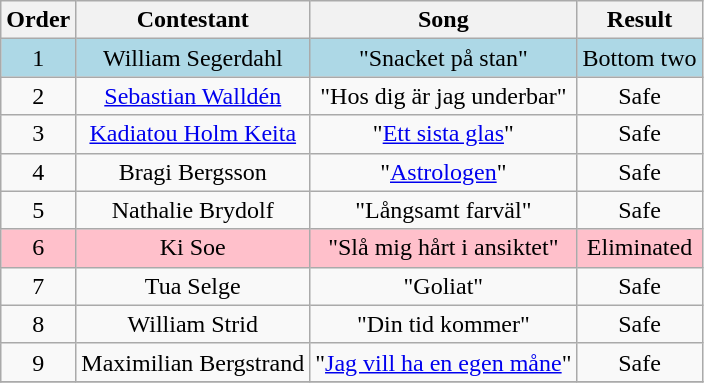<table class="wikitable plainrowheaders" style="text-align:center;">
<tr>
<th scope="col">Order</th>
<th scope="col">Contestant</th>
<th scope="col">Song</th>
<th scope="col">Result</th>
</tr>
<tr style="background:lightblue;">
<td>1</td>
<td scope="row">William Segerdahl</td>
<td>"Snacket på stan"</td>
<td>Bottom two</td>
</tr>
<tr>
<td>2</td>
<td scope="row"><a href='#'>Sebastian Walldén</a></td>
<td>"Hos dig är jag underbar"</td>
<td>Safe</td>
</tr>
<tr>
<td>3</td>
<td scope="row"><a href='#'>Kadiatou Holm Keita</a></td>
<td>"<a href='#'>Ett sista glas</a>"</td>
<td>Safe</td>
</tr>
<tr>
<td>4</td>
<td scope="row">Bragi Bergsson</td>
<td>"<a href='#'>Astrologen</a>"</td>
<td>Safe</td>
</tr>
<tr>
<td>5</td>
<td scope="row">Nathalie Brydolf</td>
<td>"Långsamt farväl"</td>
<td>Safe</td>
</tr>
<tr style="background:pink;">
<td>6</td>
<td scope="row">Ki Soe</td>
<td>"Slå mig hårt i ansiktet"</td>
<td>Eliminated</td>
</tr>
<tr>
<td>7</td>
<td scope="row">Tua Selge</td>
<td>"Goliat"</td>
<td>Safe</td>
</tr>
<tr>
<td>8</td>
<td scope="row">William Strid</td>
<td>"Din tid kommer"</td>
<td>Safe</td>
</tr>
<tr>
<td>9</td>
<td scope="row">Maximilian Bergstrand</td>
<td>"<a href='#'>Jag vill ha en egen måne</a>"</td>
<td>Safe</td>
</tr>
<tr>
</tr>
</table>
